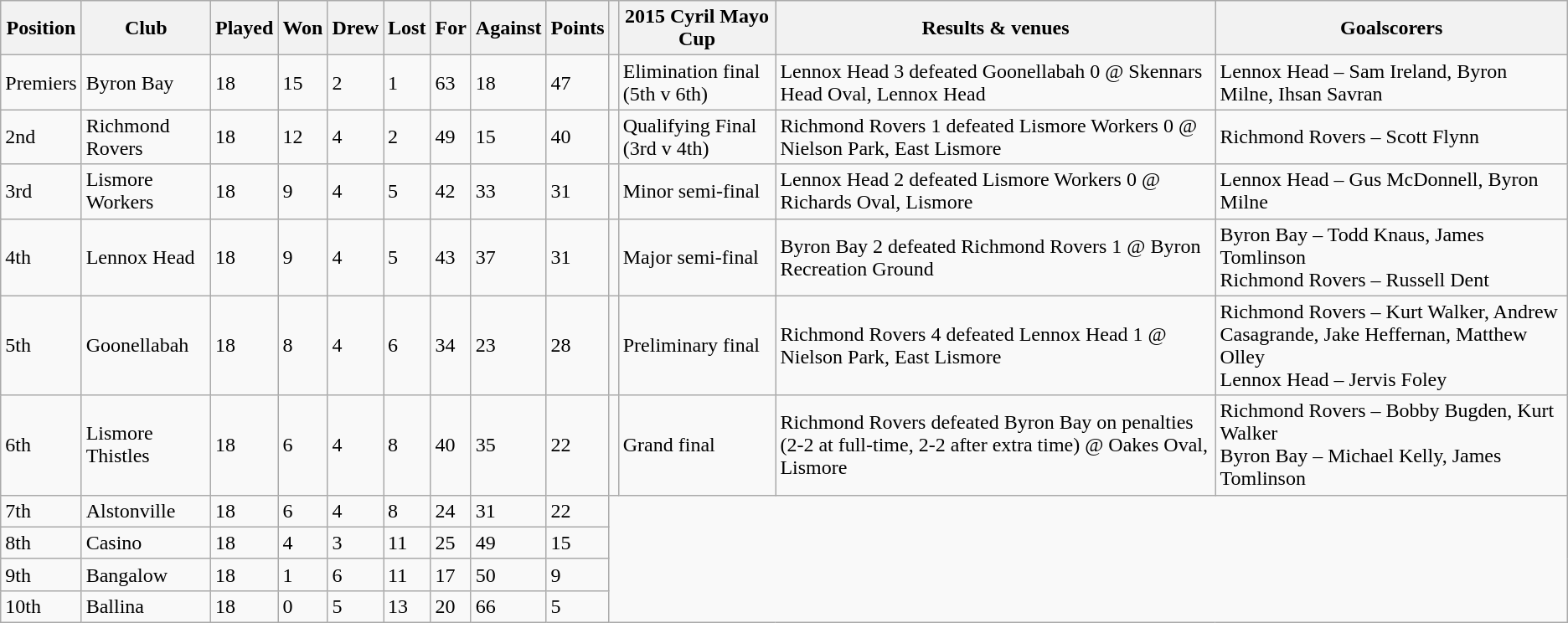<table class="wikitable">
<tr>
<th>Position</th>
<th>Club</th>
<th>Played</th>
<th>Won</th>
<th>Drew</th>
<th>Lost</th>
<th>For</th>
<th>Against</th>
<th>Points</th>
<th></th>
<th>2015 Cyril Mayo Cup</th>
<th>Results & venues</th>
<th>Goalscorers</th>
</tr>
<tr>
<td>Premiers</td>
<td>Byron Bay</td>
<td>18</td>
<td>15</td>
<td>2</td>
<td>1</td>
<td>63</td>
<td>18</td>
<td>47</td>
<td></td>
<td>Elimination final (5th v 6th)</td>
<td>Lennox Head 3 defeated Goonellabah 0 @ Skennars Head Oval, Lennox Head</td>
<td>Lennox Head – Sam Ireland, Byron Milne, Ihsan Savran</td>
</tr>
<tr>
<td>2nd</td>
<td>Richmond Rovers</td>
<td>18</td>
<td>12</td>
<td>4</td>
<td>2</td>
<td>49</td>
<td>15</td>
<td>40</td>
<td></td>
<td>Qualifying Final (3rd v 4th)</td>
<td>Richmond Rovers 1 defeated Lismore Workers 0 @ Nielson Park, East Lismore</td>
<td>Richmond Rovers – Scott Flynn</td>
</tr>
<tr>
<td>3rd</td>
<td>Lismore Workers</td>
<td>18</td>
<td>9</td>
<td>4</td>
<td>5</td>
<td>42</td>
<td>33</td>
<td>31</td>
<td></td>
<td>Minor semi-final</td>
<td>Lennox Head 2 defeated Lismore Workers 0 @ Richards Oval, Lismore</td>
<td>Lennox Head – Gus McDonnell, Byron Milne</td>
</tr>
<tr>
<td>4th</td>
<td>Lennox Head</td>
<td>18</td>
<td>9</td>
<td>4</td>
<td>5</td>
<td>43</td>
<td>37</td>
<td>31</td>
<td></td>
<td>Major semi-final</td>
<td>Byron Bay 2 defeated Richmond Rovers 1 @ Byron Recreation Ground</td>
<td>Byron Bay – Todd Knaus, James Tomlinson<br>Richmond Rovers – Russell Dent</td>
</tr>
<tr>
<td>5th</td>
<td>Goonellabah</td>
<td>18</td>
<td>8</td>
<td>4</td>
<td>6</td>
<td>34</td>
<td>23</td>
<td>28</td>
<td></td>
<td>Preliminary final</td>
<td>Richmond Rovers 4 defeated Lennox Head 1 @ Nielson Park, East Lismore</td>
<td>Richmond Rovers – Kurt Walker, Andrew Casagrande, Jake Heffernan, Matthew Olley<br>Lennox Head – Jervis Foley</td>
</tr>
<tr>
<td>6th</td>
<td>Lismore Thistles</td>
<td>18</td>
<td>6</td>
<td>4</td>
<td>8</td>
<td>40</td>
<td>35</td>
<td>22</td>
<td></td>
<td>Grand final</td>
<td>Richmond Rovers defeated Byron Bay on penalties (2-2 at full-time, 2-2 after extra time) @ Oakes Oval, Lismore</td>
<td>Richmond Rovers – Bobby Bugden, Kurt Walker<br>Byron Bay – Michael Kelly, James Tomlinson</td>
</tr>
<tr>
<td>7th</td>
<td>Alstonville</td>
<td>18</td>
<td>6</td>
<td>4</td>
<td>8</td>
<td>24</td>
<td>31</td>
<td>22</td>
</tr>
<tr>
<td>8th</td>
<td>Casino</td>
<td>18</td>
<td>4</td>
<td>3</td>
<td>11</td>
<td>25</td>
<td>49</td>
<td>15</td>
</tr>
<tr>
<td>9th</td>
<td>Bangalow</td>
<td>18</td>
<td>1</td>
<td>6</td>
<td>11</td>
<td>17</td>
<td>50</td>
<td>9</td>
</tr>
<tr>
<td>10th</td>
<td>Ballina</td>
<td>18</td>
<td>0</td>
<td>5</td>
<td>13</td>
<td>20</td>
<td>66</td>
<td>5</td>
</tr>
</table>
